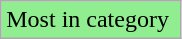<table class="wikitable">
<tr>
<td style="background:#90EE90;">Most in category </td>
</tr>
</table>
